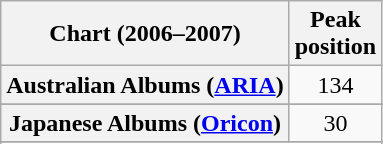<table class="wikitable plainrowheaders sortable" style="text-align:center;">
<tr>
<th scope="col">Chart (2006–2007)</th>
<th scope="col">Peak<br>position</th>
</tr>
<tr>
<th scope="row">Australian Albums (<a href='#'>ARIA</a>)</th>
<td align="center">134</td>
</tr>
<tr>
</tr>
<tr>
</tr>
<tr>
</tr>
<tr>
<th scope="row">Japanese Albums (<a href='#'>Oricon</a>)</th>
<td>30</td>
</tr>
<tr>
</tr>
<tr>
</tr>
<tr>
</tr>
<tr>
</tr>
<tr>
</tr>
<tr>
</tr>
<tr>
</tr>
</table>
